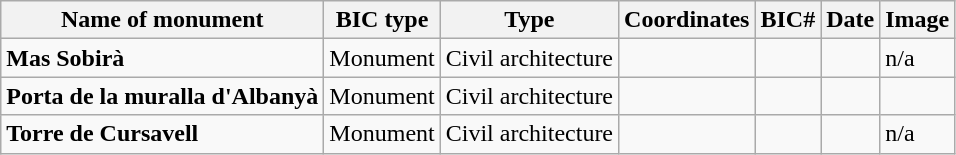<table class="wikitable">
<tr>
<th>Name of monument</th>
<th>BIC type</th>
<th>Type</th>
<th>Coordinates</th>
<th>BIC#</th>
<th>Date</th>
<th>Image</th>
</tr>
<tr>
<td><strong>Mas Sobirà</strong></td>
<td>Monument</td>
<td>Civil architecture</td>
<td></td>
<td></td>
<td></td>
<td>n/a</td>
</tr>
<tr>
<td><strong>Porta de la muralla d'Albanyà</strong></td>
<td>Monument</td>
<td>Civil architecture</td>
<td></td>
<td></td>
<td></td>
<td></td>
</tr>
<tr>
<td><strong>Torre de Cursavell</strong></td>
<td>Monument</td>
<td>Civil architecture</td>
<td></td>
<td></td>
<td></td>
<td>n/a</td>
</tr>
</table>
